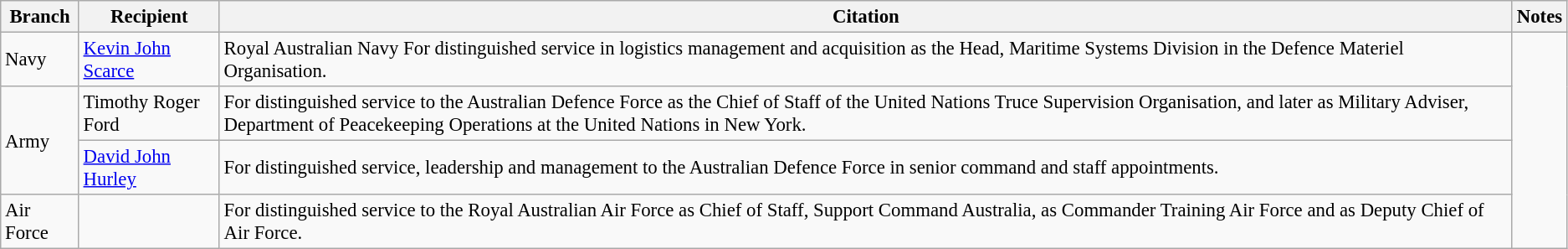<table class="wikitable" style="font-size:95%;">
<tr>
<th>Branch</th>
<th>Recipient</th>
<th>Citation</th>
<th>Notes</th>
</tr>
<tr>
<td>Navy</td>
<td> <a href='#'>Kevin John Scarce</a> </td>
<td>Royal Australian Navy	For distinguished service in logistics management and acquisition as the Head, Maritime Systems Division in the Defence Materiel Organisation.</td>
<td rowspan=4></td>
</tr>
<tr>
<td rowspan=2>Army</td>
<td> Timothy Roger Ford </td>
<td>For distinguished service to the Australian Defence Force as the Chief of Staff of the United Nations Truce Supervision Organisation, and later as Military Adviser, Department of Peacekeeping Operations at the United Nations in New York.</td>
</tr>
<tr>
<td> <a href='#'>David John Hurley</a> </td>
<td>For distinguished service, leadership and management to the Australian Defence Force in senior command and staff appointments.</td>
</tr>
<tr>
<td>Air Force</td>
<td></td>
<td>For distinguished service to the Royal Australian Air Force as Chief of Staff, Support Command Australia, as Commander Training Air Force and as Deputy Chief of Air Force.</td>
</tr>
</table>
